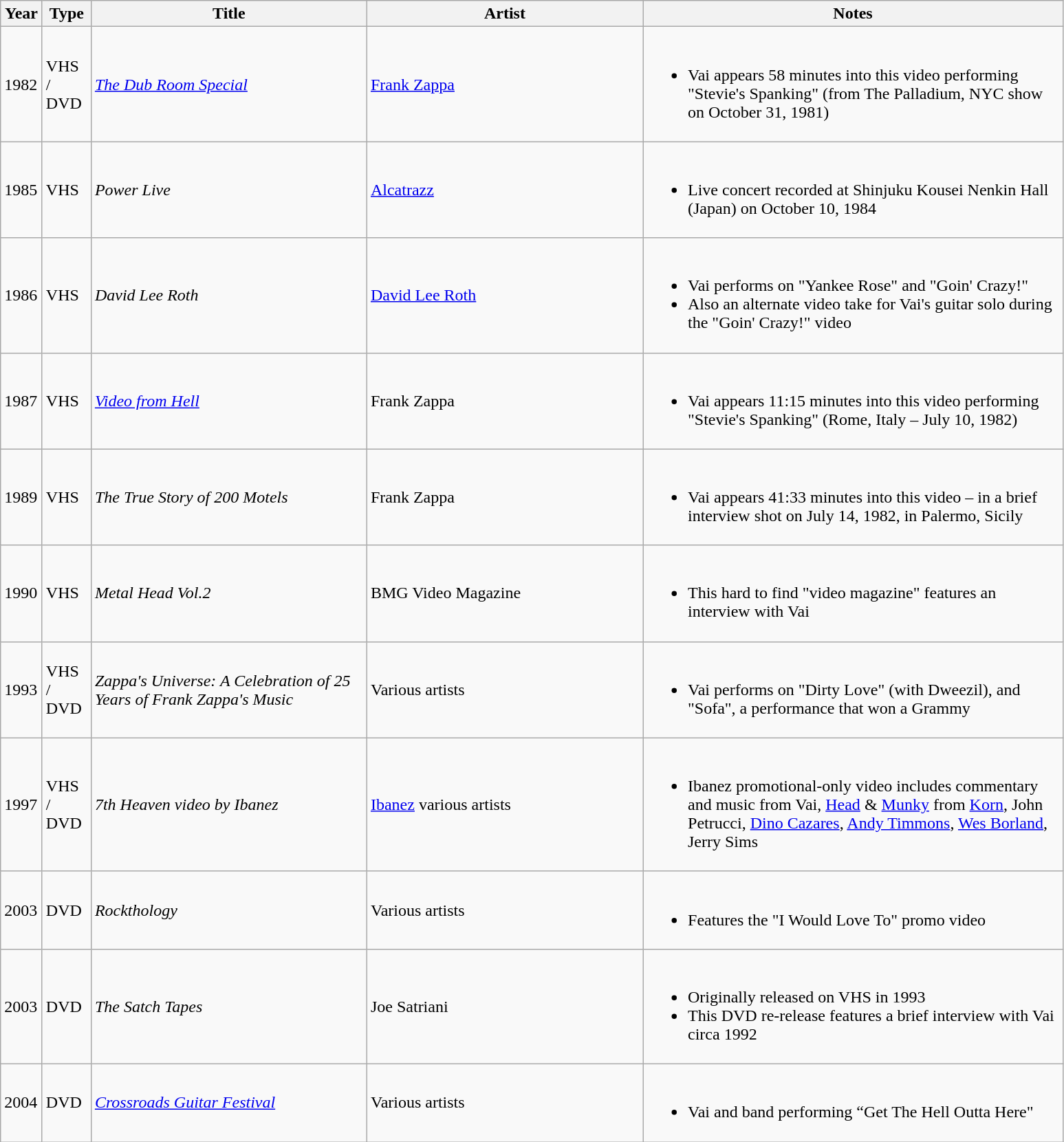<table class="wikitable">
<tr>
<th width="33">Year</th>
<th width="40">Type</th>
<th style="width:260px;">Title</th>
<th style="width:260px;">Artist</th>
<th style="width:400px;">Notes</th>
</tr>
<tr>
<td>1982</td>
<td>VHS / DVD</td>
<td><em><a href='#'>The Dub Room Special</a></em></td>
<td><a href='#'>Frank Zappa</a></td>
<td><br><ul><li>Vai appears 58 minutes into this video performing "Stevie's Spanking" (from The Palladium, NYC show on October 31, 1981)</li></ul></td>
</tr>
<tr>
<td>1985</td>
<td>VHS</td>
<td><em>Power Live</em></td>
<td><a href='#'>Alcatrazz</a></td>
<td><br><ul><li>Live concert recorded at Shinjuku Kousei Nenkin Hall (Japan) on October 10, 1984</li></ul></td>
</tr>
<tr>
<td>1986</td>
<td>VHS</td>
<td><em>David Lee Roth</em></td>
<td><a href='#'>David Lee Roth</a></td>
<td><br><ul><li>Vai performs on "Yankee Rose" and "Goin' Crazy!"</li><li>Also an alternate video take for Vai's guitar solo during the "Goin' Crazy!" video</li></ul></td>
</tr>
<tr>
<td>1987</td>
<td>VHS</td>
<td><em><a href='#'>Video from Hell</a></em></td>
<td>Frank Zappa</td>
<td><br><ul><li>Vai appears 11:15 minutes into this video performing "Stevie's Spanking" (Rome, Italy – July 10, 1982)</li></ul></td>
</tr>
<tr>
<td>1989</td>
<td>VHS</td>
<td><em>The True Story of 200 Motels</em></td>
<td>Frank Zappa</td>
<td><br><ul><li>Vai appears 41:33 minutes into this video – in a brief interview shot on July 14, 1982, in Palermo, Sicily</li></ul></td>
</tr>
<tr>
<td>1990</td>
<td>VHS</td>
<td><em>Metal Head Vol.2</em></td>
<td>BMG Video Magazine</td>
<td><br><ul><li>This hard to find "video magazine" features an interview with Vai</li></ul></td>
</tr>
<tr>
<td>1993</td>
<td>VHS / DVD</td>
<td><em>Zappa's Universe: A Celebration of 25 Years of Frank Zappa's Music</em></td>
<td>Various artists</td>
<td><br><ul><li>Vai performs on "Dirty Love" (with Dweezil), and "Sofa", a performance that won a Grammy</li></ul></td>
</tr>
<tr>
<td>1997</td>
<td>VHS / DVD</td>
<td><em>7th Heaven video by Ibanez</em></td>
<td><a href='#'>Ibanez</a> various artists</td>
<td><br><ul><li>Ibanez promotional-only video includes commentary and music from Vai, <a href='#'>Head</a> & <a href='#'>Munky</a> from <a href='#'>Korn</a>, John Petrucci, <a href='#'>Dino Cazares</a>, <a href='#'>Andy Timmons</a>, <a href='#'>Wes Borland</a>, Jerry Sims</li></ul></td>
</tr>
<tr>
<td>2003</td>
<td>DVD</td>
<td><em>Rockthology</em></td>
<td>Various artists</td>
<td><br><ul><li>Features the "I Would Love To" promo video</li></ul></td>
</tr>
<tr>
<td>2003</td>
<td>DVD</td>
<td><em>The Satch Tapes</em></td>
<td>Joe Satriani</td>
<td><br><ul><li>Originally released on VHS in 1993</li><li>This DVD re-release features a brief interview with Vai circa 1992</li></ul></td>
</tr>
<tr>
<td>2004</td>
<td>DVD</td>
<td><em><a href='#'>Crossroads Guitar Festival</a></em></td>
<td>Various artists</td>
<td><br><ul><li>Vai and band performing “Get The Hell Outta Here"</li></ul></td>
</tr>
</table>
